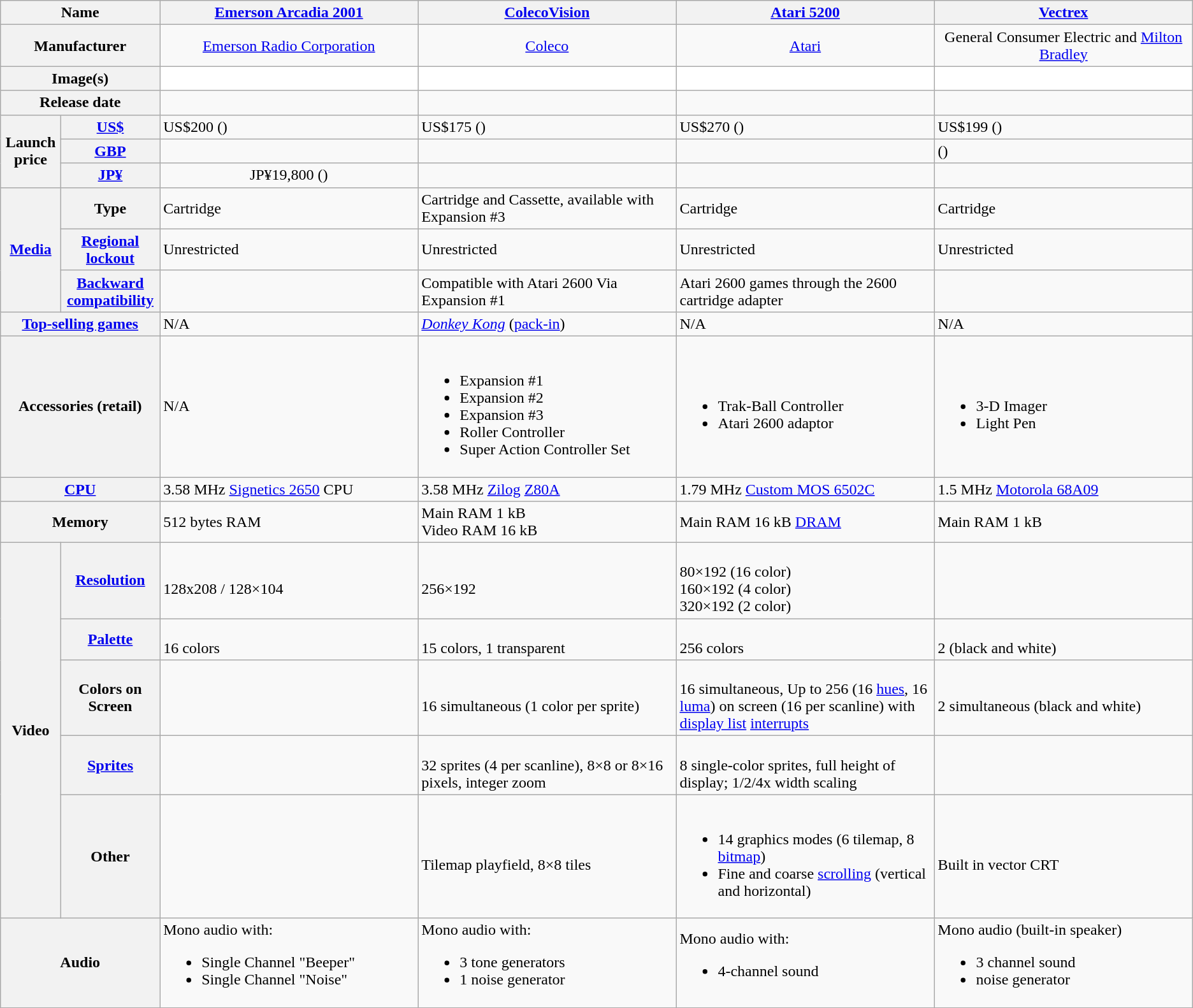<table class="wikitable">
<tr>
<th colspan="2" style="width: 5%">Name</th>
<th style="width: 19%;"><a href='#'>Emerson Arcadia 2001</a></th>
<th style="width: 19%;"><a href='#'>ColecoVision</a></th>
<th style="width: 19%;"><a href='#'>Atari 5200</a></th>
<th style="width: 19%;"><a href='#'>Vectrex</a></th>
</tr>
<tr align="center">
<th colspan="2">Manufacturer</th>
<td><a href='#'>Emerson Radio Corporation</a></td>
<td><a href='#'>Coleco</a></td>
<td><a href='#'>Atari</a></td>
<td>General Consumer Electric and <a href='#'>Milton Bradley</a></td>
</tr>
<tr style="text-align:center;">
<th colspan="2">Image(s)</th>
<td style="background:white;"></td>
<td style="background:white;"></td>
<td style="background:white;"></td>
<td style="background:white;"></td>
</tr>
<tr style="vertical-align: center">
<th colspan="2">Release date</th>
<td></td>
<td></td>
<td></td>
<td></td>
</tr>
<tr>
<th rowspan="3">Launch price</th>
<th><a href='#'>US$</a></th>
<td>US$200 ()</td>
<td>US$175 ()</td>
<td>US$270 ()</td>
<td>US$199 ()</td>
</tr>
<tr>
<th><a href='#'>GBP</a></th>
<td></td>
<td></td>
<td></td>
<td> ()</td>
</tr>
<tr align="center">
<th><a href='#'>JP¥</a></th>
<td>JP¥19,800 ()</td>
<td></td>
<td></td>
<td></td>
</tr>
<tr>
<th rowspan="3"><a href='#'>Media</a></th>
<th>Type</th>
<td>Cartridge</td>
<td>Cartridge and Cassette, available with Expansion #3</td>
<td>Cartridge</td>
<td>Cartridge</td>
</tr>
<tr>
<th><a href='#'>Regional lockout</a></th>
<td>Unrestricted</td>
<td>Unrestricted</td>
<td>Unrestricted</td>
<td>Unrestricted</td>
</tr>
<tr>
<th><a href='#'>Backward compatibility</a></th>
<td></td>
<td>Compatible with Atari 2600 Via Expansion #1</td>
<td>Atari 2600 games through the 2600 cartridge adapter</td>
<td></td>
</tr>
<tr>
<th colspan="2"><a href='#'>Top-selling games</a></th>
<td>N/A</td>
<td><em><a href='#'>Donkey Kong</a></em> (<a href='#'>pack-in</a>)</td>
<td>N/A</td>
<td>N/A</td>
</tr>
<tr>
<th colspan="2">Accessories (retail)</th>
<td>N/A</td>
<td><br><ul><li>Expansion #1</li><li>Expansion #2</li><li>Expansion #3</li><li>Roller Controller</li><li>Super Action Controller Set</li></ul></td>
<td><br><ul><li>Trak-Ball Controller</li><li>Atari 2600 adaptor</li></ul></td>
<td><br><ul><li>3-D Imager</li><li>Light Pen</li></ul></td>
</tr>
<tr>
<th colspan="2"><a href='#'>CPU</a></th>
<td>3.58 MHz <a href='#'>Signetics 2650</a> CPU</td>
<td>3.58 MHz <a href='#'>Zilog</a> <a href='#'>Z80A</a></td>
<td>1.79 MHz <a href='#'>Custom MOS 6502C</a></td>
<td>1.5 MHz <a href='#'>Motorola 68A09</a></td>
</tr>
<tr style="vertical-align: center">
<th colspan="2">Memory</th>
<td>512 bytes RAM</td>
<td>Main RAM 1 kB<br>Video RAM 16 kB</td>
<td>Main RAM 16 kB <a href='#'>DRAM</a></td>
<td>Main RAM 1 kB</td>
</tr>
<tr style="vertical-align: center">
<th rowspan="5">Video</th>
<th><a href='#'>Resolution</a></th>
<td><br>128x208 / 128×104</td>
<td><br>256×192</td>
<td><br>80×192 (16 color)<br>
160×192 (4 color)<br>
320×192 (2 color)</td>
<td></td>
</tr>
<tr>
<th><a href='#'>Palette</a></th>
<td><br>16 colors</td>
<td><br>15 colors, 1 transparent</td>
<td><br>256 colors</td>
<td><br>2 (black and white)</td>
</tr>
<tr>
<th>Colors on Screen</th>
<td></td>
<td><br>16 simultaneous (1 color per sprite)</td>
<td><br>16 simultaneous,
Up to 256 (16 <a href='#'>hues</a>, 16 <a href='#'>luma</a>) on screen (16 per scanline) with <a href='#'>display list</a> <a href='#'>interrupts</a></td>
<td><br>2 simultaneous (black and white)</td>
</tr>
<tr>
<th><a href='#'>Sprites</a></th>
<td></td>
<td><br>32 sprites (4 per scanline), 8×8 or 8×16 pixels, integer zoom</td>
<td><br>8 single-color sprites, full height of display; 1/2/4x width scaling</td>
<td></td>
</tr>
<tr>
<th>Other</th>
<td></td>
<td><br>Tilemap playfield, 8×8 tiles</td>
<td><br><ul><li>14 graphics modes (6 tilemap, 8 <a href='#'>bitmap</a>)</li><li>Fine and coarse <a href='#'>scrolling</a> (vertical and horizontal)</li></ul></td>
<td><br>Built in vector CRT</td>
</tr>
<tr style="vertical-align: center">
<th colspan="2">Audio</th>
<td>Mono audio with:<br><ul><li>Single Channel "Beeper"</li><li>Single Channel "Noise"</li></ul></td>
<td>Mono audio with:<br><ul><li>3 tone generators</li><li>1 noise generator</li></ul></td>
<td>Mono audio with:<br><ul><li>4-channel sound</li></ul></td>
<td>Mono audio (built-in speaker)<br><ul><li>3 channel sound</li><li>noise generator</li></ul></td>
</tr>
</table>
